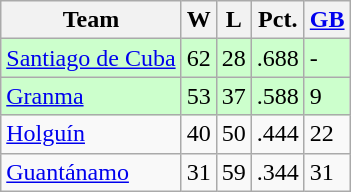<table class="wikitable">
<tr>
<th>Team</th>
<th>W</th>
<th>L</th>
<th>Pct.</th>
<th><a href='#'>GB</a></th>
</tr>
<tr style="background-color:#ccffcc;">
<td><a href='#'>Santiago de Cuba</a></td>
<td>62</td>
<td>28</td>
<td>.688</td>
<td>-</td>
</tr>
<tr style="background-color:#ccffcc;">
<td><a href='#'>Granma</a></td>
<td>53</td>
<td>37</td>
<td>.588</td>
<td>9</td>
</tr>
<tr>
<td><a href='#'>Holguín</a></td>
<td>40</td>
<td>50</td>
<td>.444</td>
<td>22</td>
</tr>
<tr>
<td><a href='#'>Guantánamo</a></td>
<td>31</td>
<td>59</td>
<td>.344</td>
<td>31</td>
</tr>
</table>
